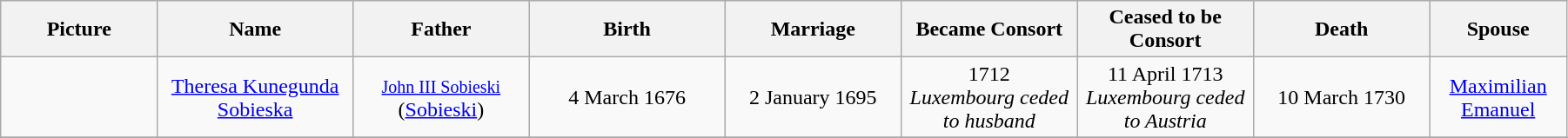<table width=95% class="wikitable">
<tr>
<th width = "8%">Picture</th>
<th width = "10%">Name</th>
<th width = "9%">Father</th>
<th width = "10%">Birth</th>
<th width = "9%">Marriage</th>
<th width = "9%">Became Consort</th>
<th width = "9%">Ceased to be Consort</th>
<th width = "9%">Death</th>
<th width = "7%">Spouse</th>
</tr>
<tr>
<td align="center"></td>
<td align="center"><a href='#'>Theresa Kunegunda Sobieska</a></td>
<td align="center"><small><a href='#'>John III Sobieski</a></small><br>(<a href='#'>Sobieski</a>)</td>
<td align="center">4 March 1676</td>
<td align="center">2 January 1695</td>
<td align="center">1712<br><em>Luxembourg ceded to husband</em></td>
<td align="center">11 April 1713<br><em>Luxembourg ceded to Austria</em></td>
<td align="center">10 March 1730</td>
<td align="center"><a href='#'>Maximilian Emanuel</a></td>
</tr>
<tr>
</tr>
</table>
